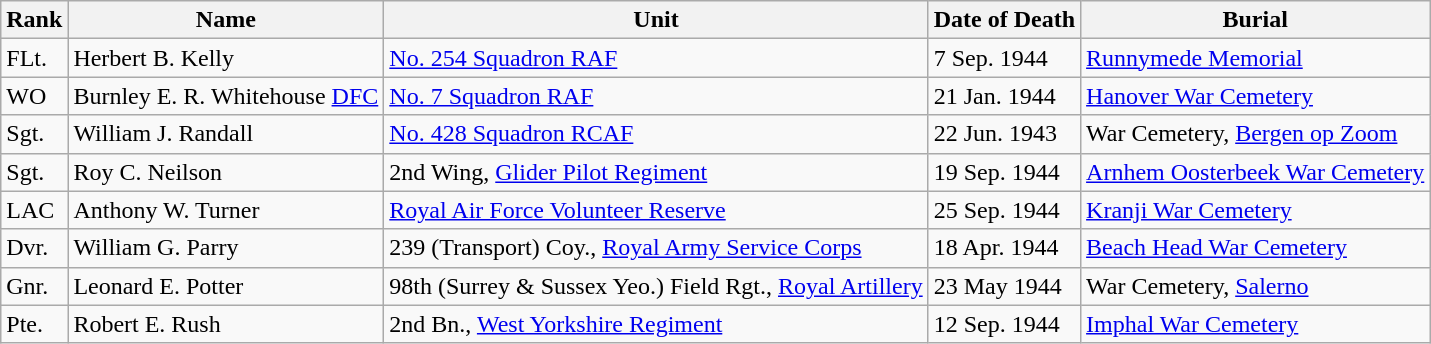<table class="wikitable">
<tr>
<th>Rank</th>
<th>Name</th>
<th>Unit</th>
<th>Date of Death</th>
<th>Burial</th>
</tr>
<tr>
<td>FLt.</td>
<td>Herbert B. Kelly</td>
<td><a href='#'>No. 254 Squadron RAF</a></td>
<td>7 Sep. 1944</td>
<td><a href='#'>Runnymede Memorial</a></td>
</tr>
<tr>
<td>WO</td>
<td>Burnley E. R. Whitehouse <a href='#'>DFC</a></td>
<td><a href='#'>No. 7 Squadron RAF</a></td>
<td>21 Jan. 1944</td>
<td><a href='#'>Hanover War Cemetery</a></td>
</tr>
<tr>
<td>Sgt.</td>
<td>William J. Randall</td>
<td><a href='#'>No. 428 Squadron RCAF</a></td>
<td>22 Jun. 1943</td>
<td>War Cemetery, <a href='#'>Bergen op Zoom</a></td>
</tr>
<tr>
<td>Sgt.</td>
<td>Roy C. Neilson</td>
<td>2nd Wing, <a href='#'>Glider Pilot Regiment</a></td>
<td>19 Sep. 1944</td>
<td><a href='#'>Arnhem Oosterbeek War Cemetery</a></td>
</tr>
<tr>
<td>LAC</td>
<td>Anthony W. Turner</td>
<td><a href='#'>Royal Air Force Volunteer Reserve</a></td>
<td>25 Sep. 1944</td>
<td><a href='#'>Kranji War Cemetery</a></td>
</tr>
<tr>
<td>Dvr.</td>
<td>William G. Parry</td>
<td>239 (Transport) Coy., <a href='#'>Royal Army Service Corps</a></td>
<td>18 Apr. 1944</td>
<td><a href='#'>Beach Head War Cemetery</a></td>
</tr>
<tr>
<td>Gnr.</td>
<td>Leonard E. Potter</td>
<td>98th (Surrey & Sussex Yeo.) Field Rgt., <a href='#'>Royal Artillery</a></td>
<td>23 May 1944</td>
<td>War Cemetery, <a href='#'>Salerno</a></td>
</tr>
<tr>
<td>Pte.</td>
<td>Robert E. Rush</td>
<td>2nd Bn., <a href='#'>West Yorkshire Regiment</a></td>
<td>12 Sep. 1944</td>
<td><a href='#'>Imphal War Cemetery</a></td>
</tr>
</table>
